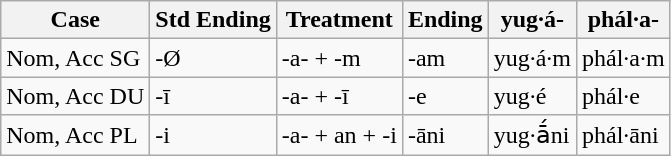<table class="wikitable">
<tr>
<th>Case</th>
<th>Std Ending</th>
<th>Treatment</th>
<th>Ending</th>
<th>yug·á-</th>
<th>phál·a-</th>
</tr>
<tr>
<td>Nom, Acc SG</td>
<td>-Ø</td>
<td>-a- + -m</td>
<td>-am</td>
<td>yug·á·m</td>
<td>phál·a·m</td>
</tr>
<tr>
<td>Nom, Acc DU</td>
<td>-ī</td>
<td>-a- + -ī</td>
<td>-e</td>
<td>yug·é</td>
<td>phál·e</td>
</tr>
<tr>
<td>Nom, Acc PL</td>
<td>-i</td>
<td>-a- + an + -i</td>
<td>-āni</td>
<td>yug·ā́ni</td>
<td>phál·āni</td>
</tr>
</table>
